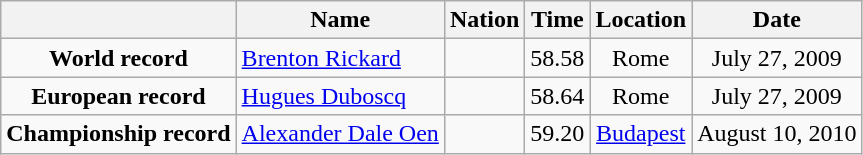<table class=wikitable style=text-align:center>
<tr>
<th></th>
<th>Name</th>
<th>Nation</th>
<th>Time</th>
<th>Location</th>
<th>Date</th>
</tr>
<tr>
<td><strong>World record</strong></td>
<td align=left><a href='#'>Brenton Rickard</a></td>
<td align=left></td>
<td align=left>58.58</td>
<td>Rome</td>
<td>July 27, 2009</td>
</tr>
<tr>
<td><strong>European record</strong></td>
<td align=left><a href='#'>Hugues Duboscq</a></td>
<td align=left></td>
<td align=left>58.64</td>
<td>Rome</td>
<td>July 27, 2009</td>
</tr>
<tr>
<td><strong>Championship record</strong></td>
<td align=left><a href='#'>Alexander Dale Oen</a></td>
<td align=left></td>
<td align=left>59.20</td>
<td><a href='#'>Budapest</a></td>
<td>August 10, 2010</td>
</tr>
</table>
